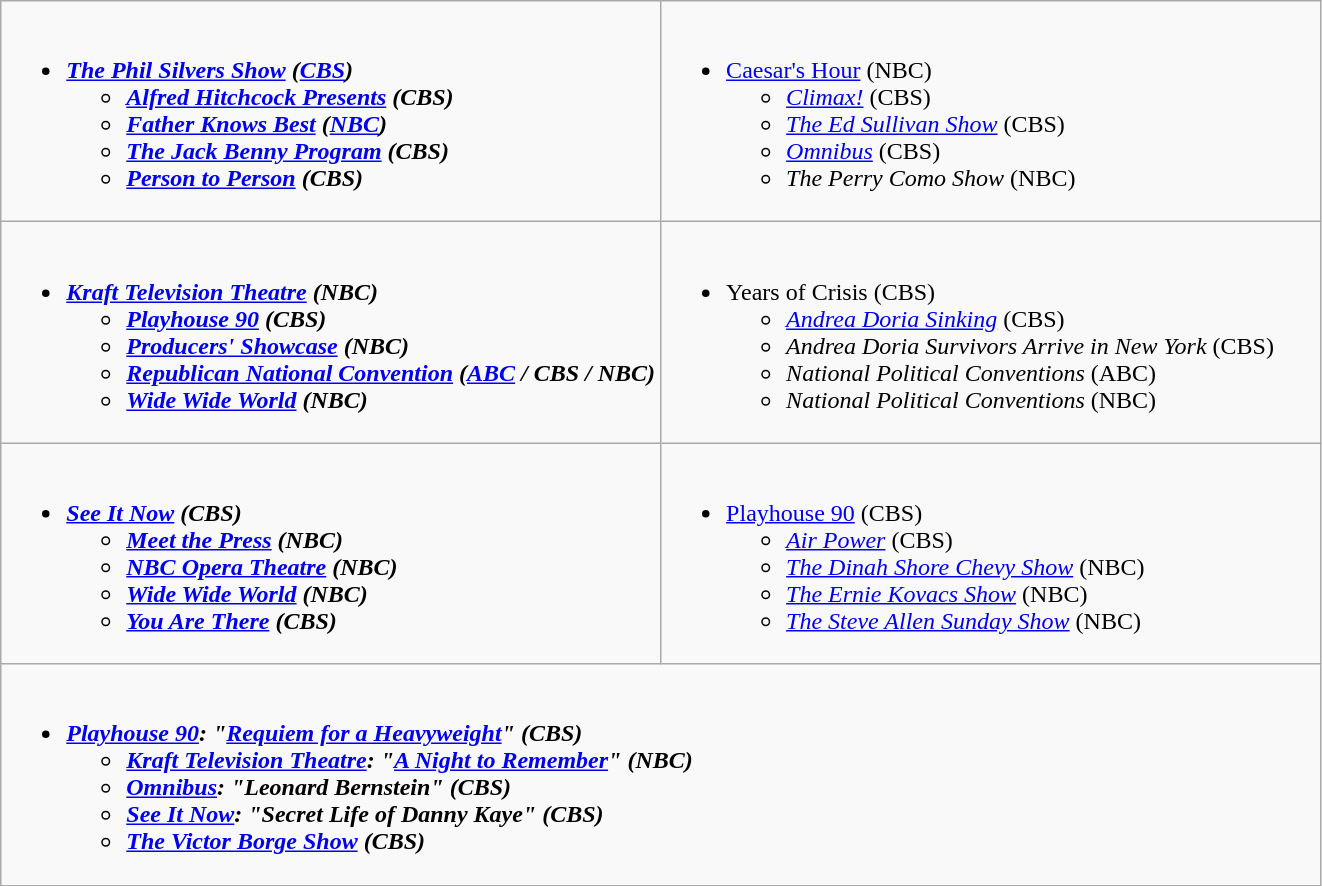<table class="wikitable">
<tr>
<td style="vertical-align:top;" width="50%"><br><ul><li><strong><em><a href='#'>The Phil Silvers Show</a><em> (<a href='#'>CBS</a>)<strong><ul><li></em><a href='#'>Alfred Hitchcock Presents</a><em> (CBS)</li><li></em><a href='#'>Father Knows Best</a><em> (<a href='#'>NBC</a>)</li><li></em><a href='#'>The Jack Benny Program</a><em> (CBS)</li><li></em><a href='#'>Person to Person</a><em> (CBS)</li></ul></li></ul></td>
<td style="vertical-align:top;" width="50%"><br><ul><li></em></strong><a href='#'>Caesar's Hour</a></em> (NBC)</strong><ul><li><em><a href='#'>Climax!</a></em> (CBS)</li><li><em><a href='#'>The Ed Sullivan Show</a></em> (CBS)</li><li><em><a href='#'>Omnibus</a></em> (CBS)</li><li><em>The Perry Como Show</em> (NBC)</li></ul></li></ul></td>
</tr>
<tr>
<td style="vertical-align:top;" width="50%"><br><ul><li><strong><em><a href='#'>Kraft Television Theatre</a><em> (NBC)<strong><ul><li></em><a href='#'>Playhouse 90</a><em> (CBS)</li><li></em><a href='#'>Producers' Showcase</a><em> (NBC)</li><li></em><a href='#'>Republican National Convention</a><em> (<a href='#'>ABC</a> / CBS / NBC)</li><li></em><a href='#'>Wide Wide World</a><em> (NBC)</li></ul></li></ul></td>
<td style="vertical-align:top;" width="50%"><br><ul><li></em></strong>Years of Crisis</em> (CBS)</strong><ul><li><em><a href='#'>Andrea Doria Sinking</a></em> (CBS)</li><li><em>Andrea Doria Survivors Arrive in New York</em> (CBS)</li><li><em>National Political Conventions</em> (ABC)</li><li><em>National Political Conventions</em> (NBC)</li></ul></li></ul></td>
</tr>
<tr>
<td style="vertical-align:top;" width="50%"><br><ul><li><strong><em><a href='#'>See It Now</a><em> (CBS)<strong><ul><li></em><a href='#'>Meet the Press</a><em> (NBC)</li><li></em><a href='#'>NBC Opera Theatre</a><em> (NBC)</li><li></em><a href='#'>Wide Wide World</a><em> (NBC)</li><li></em><a href='#'>You Are There</a><em> (CBS)</li></ul></li></ul></td>
<td style="vertical-align:top;" width="50%"><br><ul><li></em></strong><a href='#'>Playhouse 90</a></em> (CBS)</strong><ul><li><em><a href='#'>Air Power</a></em> (CBS)</li><li><em><a href='#'>The Dinah Shore Chevy Show</a></em> (NBC)</li><li><em><a href='#'>The Ernie Kovacs Show</a></em> (NBC)</li><li><em><a href='#'>The Steve Allen Sunday Show</a></em> (NBC)</li></ul></li></ul></td>
</tr>
<tr>
<td style="vertical-align:top;" width="50%" colspan="2"><br><ul><li><strong><em><a href='#'>Playhouse 90</a><em>: "<a href='#'>Requiem for a Heavyweight</a>" (CBS)<strong><ul><li></em><a href='#'>Kraft Television Theatre</a><em>: "<a href='#'>A Night to Remember</a>" (NBC)</li><li></em><a href='#'>Omnibus</a><em>: "Leonard Bernstein" (CBS)</li><li></em><a href='#'>See It Now</a><em>: "Secret Life of Danny Kaye" (CBS)</li><li></em><a href='#'>The Victor Borge Show</a><em> (CBS)</li></ul></li></ul></td>
</tr>
</table>
